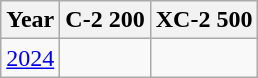<table class="wikitable" style="text-align:center;">
<tr>
<th>Year</th>
<th>C-2 200</th>
<th>XC-2 500</th>
</tr>
<tr>
<td><a href='#'>2024</a></td>
<td></td>
<td></td>
</tr>
</table>
